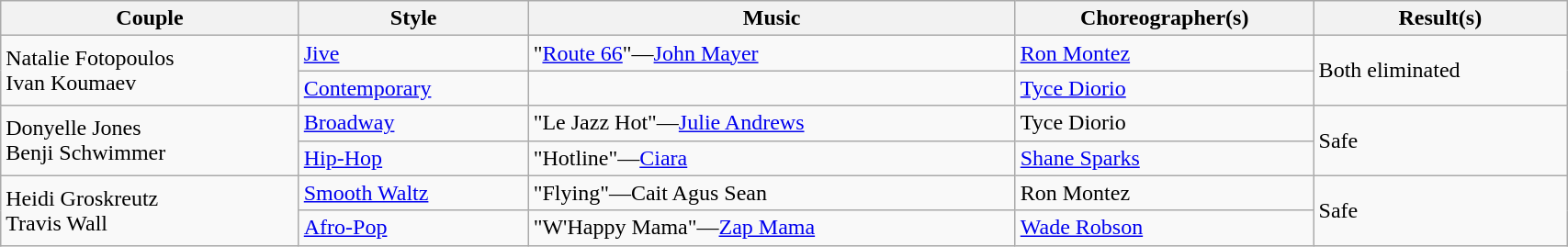<table class="wikitable" style="width:90%;">
<tr>
<th>Couple</th>
<th>Style</th>
<th>Music</th>
<th>Choreographer(s)</th>
<th>Result(s)</th>
</tr>
<tr>
<td rowspan="2">Natalie Fotopoulos <br> Ivan Koumaev</td>
<td><a href='#'>Jive</a></td>
<td>"<a href='#'>Route 66</a>"—<a href='#'>John Mayer</a></td>
<td><a href='#'>Ron Montez</a></td>
<td rowspan="2">Both eliminated</td>
</tr>
<tr>
<td><a href='#'>Contemporary</a></td>
<td></td>
<td><a href='#'>Tyce Diorio</a></td>
</tr>
<tr>
<td rowspan="2">Donyelle Jones <br> Benji Schwimmer</td>
<td><a href='#'>Broadway</a></td>
<td>"Le Jazz Hot"—<a href='#'>Julie Andrews</a></td>
<td>Tyce Diorio</td>
<td rowspan="2">Safe</td>
</tr>
<tr>
<td><a href='#'>Hip-Hop</a></td>
<td>"Hotline"—<a href='#'>Ciara</a></td>
<td><a href='#'>Shane Sparks</a></td>
</tr>
<tr>
<td rowspan="2">Heidi Groskreutz <br> Travis Wall</td>
<td><a href='#'>Smooth Waltz</a></td>
<td>"Flying"—Cait Agus Sean</td>
<td>Ron Montez</td>
<td rowspan="2">Safe</td>
</tr>
<tr>
<td><a href='#'>Afro-Pop</a></td>
<td>"W'Happy Mama"—<a href='#'>Zap Mama</a></td>
<td><a href='#'>Wade Robson</a></td>
</tr>
</table>
